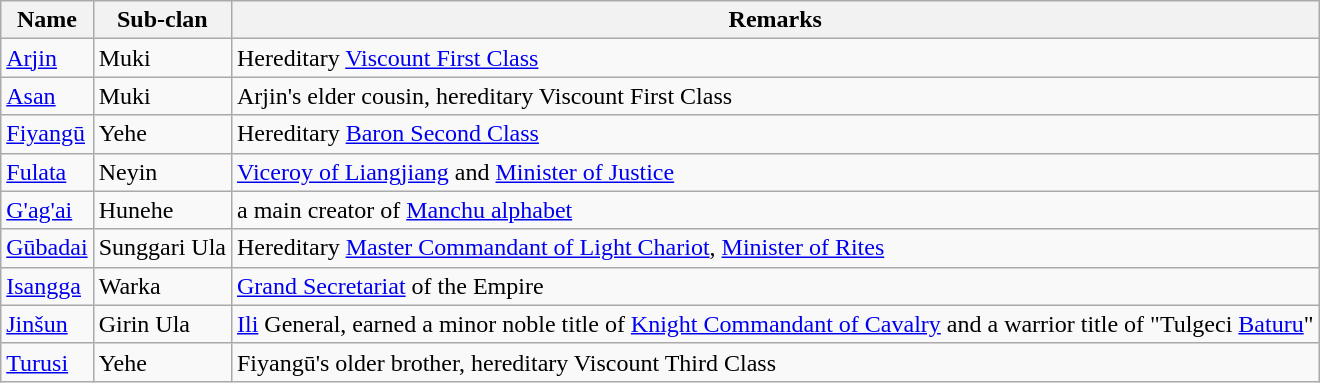<table class="wikitable">
<tr>
<th>Name</th>
<th>Sub-clan</th>
<th>Remarks</th>
</tr>
<tr>
<td><a href='#'>Arjin</a></td>
<td>Muki</td>
<td>Hereditary <a href='#'>Viscount First Class</a></td>
</tr>
<tr>
<td><a href='#'>Asan</a></td>
<td>Muki</td>
<td>Arjin's elder cousin, hereditary Viscount First Class</td>
</tr>
<tr>
<td><a href='#'>Fiyangū</a></td>
<td>Yehe</td>
<td>Hereditary <a href='#'>Baron Second Class</a></td>
</tr>
<tr>
<td><a href='#'>Fulata</a></td>
<td>Neyin</td>
<td><a href='#'>Viceroy of Liangjiang</a> and <a href='#'>Minister of Justice</a></td>
</tr>
<tr>
<td><a href='#'>G'ag'ai</a></td>
<td>Hunehe</td>
<td>a main creator of <a href='#'>Manchu alphabet</a></td>
</tr>
<tr>
<td><a href='#'>Gūbadai</a></td>
<td>Sunggari Ula</td>
<td>Hereditary <a href='#'>Master Commandant of Light Chariot</a>, <a href='#'>Minister of Rites</a></td>
</tr>
<tr>
<td><a href='#'>Isangga</a></td>
<td>Warka</td>
<td><a href='#'>Grand Secretariat</a> of the Empire</td>
</tr>
<tr>
<td><a href='#'>Jinšun</a></td>
<td>Girin Ula</td>
<td><a href='#'>Ili</a> General, earned a minor noble title of <a href='#'>Knight Commandant of Cavalry</a> and a warrior title of "Tulgeci <a href='#'>Baturu</a>"</td>
</tr>
<tr>
<td><a href='#'>Turusi</a></td>
<td>Yehe</td>
<td>Fiyangū's older brother, hereditary Viscount Third Class</td>
</tr>
</table>
